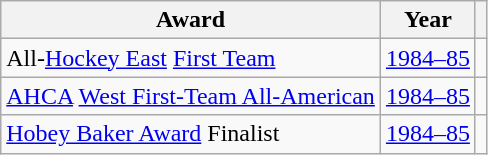<table class="wikitable">
<tr>
<th>Award</th>
<th>Year</th>
<th></th>
</tr>
<tr>
<td>All-<a href='#'>Hockey East</a> <a href='#'>First Team</a></td>
<td><a href='#'>1984–85</a></td>
<td></td>
</tr>
<tr>
<td><a href='#'>AHCA</a> <a href='#'>West First-Team All-American</a></td>
<td><a href='#'>1984–85</a></td>
<td></td>
</tr>
<tr>
<td><a href='#'>Hobey Baker Award</a> Finalist</td>
<td><a href='#'>1984–85</a></td>
<td></td>
</tr>
</table>
